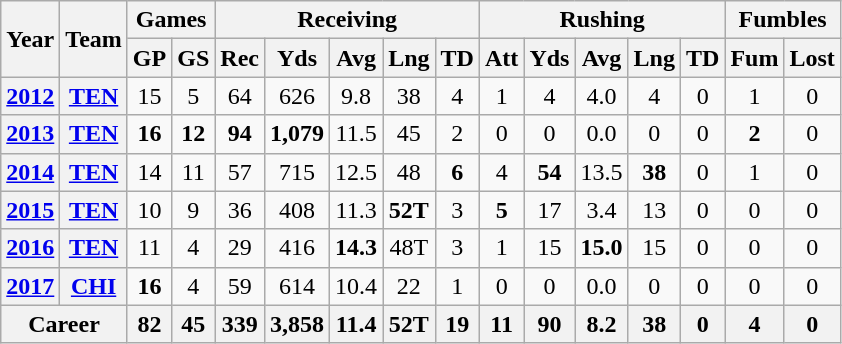<table class="wikitable" style="text-align:center;">
<tr>
<th rowspan="2">Year</th>
<th rowspan="2">Team</th>
<th colspan="2">Games</th>
<th colspan="5">Receiving</th>
<th colspan="5">Rushing</th>
<th colspan="2">Fumbles</th>
</tr>
<tr>
<th>GP</th>
<th>GS</th>
<th>Rec</th>
<th>Yds</th>
<th>Avg</th>
<th>Lng</th>
<th>TD</th>
<th>Att</th>
<th>Yds</th>
<th>Avg</th>
<th>Lng</th>
<th>TD</th>
<th>Fum</th>
<th>Lost</th>
</tr>
<tr>
<th><a href='#'>2012</a></th>
<th><a href='#'>TEN</a></th>
<td>15</td>
<td>5</td>
<td>64</td>
<td>626</td>
<td>9.8</td>
<td>38</td>
<td>4</td>
<td>1</td>
<td>4</td>
<td>4.0</td>
<td>4</td>
<td>0</td>
<td>1</td>
<td>0</td>
</tr>
<tr>
<th><a href='#'>2013</a></th>
<th><a href='#'>TEN</a></th>
<td><strong>16</strong></td>
<td><strong>12</strong></td>
<td><strong>94</strong></td>
<td><strong>1,079</strong></td>
<td>11.5</td>
<td>45</td>
<td>2</td>
<td>0</td>
<td>0</td>
<td>0.0</td>
<td>0</td>
<td>0</td>
<td><strong>2</strong></td>
<td>0</td>
</tr>
<tr>
<th><a href='#'>2014</a></th>
<th><a href='#'>TEN</a></th>
<td>14</td>
<td>11</td>
<td>57</td>
<td>715</td>
<td>12.5</td>
<td>48</td>
<td><strong>6</strong></td>
<td>4</td>
<td><strong>54</strong></td>
<td>13.5</td>
<td><strong>38</strong></td>
<td>0</td>
<td>1</td>
<td>0</td>
</tr>
<tr>
<th><a href='#'>2015</a></th>
<th><a href='#'>TEN</a></th>
<td>10</td>
<td>9</td>
<td>36</td>
<td>408</td>
<td>11.3</td>
<td><strong>52T</strong></td>
<td>3</td>
<td><strong>5</strong></td>
<td>17</td>
<td>3.4</td>
<td>13</td>
<td>0</td>
<td>0</td>
<td>0</td>
</tr>
<tr>
<th><a href='#'>2016</a></th>
<th><a href='#'>TEN</a></th>
<td>11</td>
<td>4</td>
<td>29</td>
<td>416</td>
<td><strong>14.3</strong></td>
<td>48T</td>
<td>3</td>
<td>1</td>
<td>15</td>
<td><strong>15.0</strong></td>
<td>15</td>
<td>0</td>
<td>0</td>
<td>0</td>
</tr>
<tr>
<th><a href='#'>2017</a></th>
<th><a href='#'>CHI</a></th>
<td><strong>16</strong></td>
<td>4</td>
<td>59</td>
<td>614</td>
<td>10.4</td>
<td>22</td>
<td>1</td>
<td>0</td>
<td>0</td>
<td>0.0</td>
<td>0</td>
<td>0</td>
<td>0</td>
<td>0</td>
</tr>
<tr>
<th colspan="2">Career</th>
<th>82</th>
<th>45</th>
<th>339</th>
<th>3,858</th>
<th>11.4</th>
<th>52T</th>
<th>19</th>
<th>11</th>
<th>90</th>
<th>8.2</th>
<th>38</th>
<th>0</th>
<th>4</th>
<th>0</th>
</tr>
</table>
